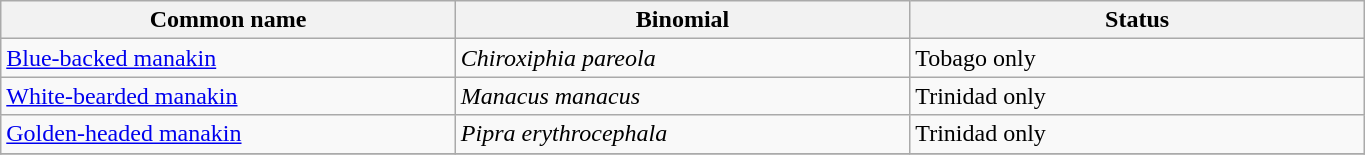<table width=72% class="wikitable">
<tr>
<th width=24%>Common name</th>
<th width=24%>Binomial</th>
<th width=24%>Status</th>
</tr>
<tr>
<td><a href='#'>Blue-backed manakin</a></td>
<td><em>Chiroxiphia pareola</em></td>
<td>Tobago only</td>
</tr>
<tr>
<td><a href='#'>White-bearded manakin</a></td>
<td><em>Manacus manacus</em></td>
<td>Trinidad only</td>
</tr>
<tr>
<td><a href='#'>Golden-headed manakin</a></td>
<td><em>Pipra erythrocephala</em></td>
<td>Trinidad only</td>
</tr>
<tr>
</tr>
</table>
